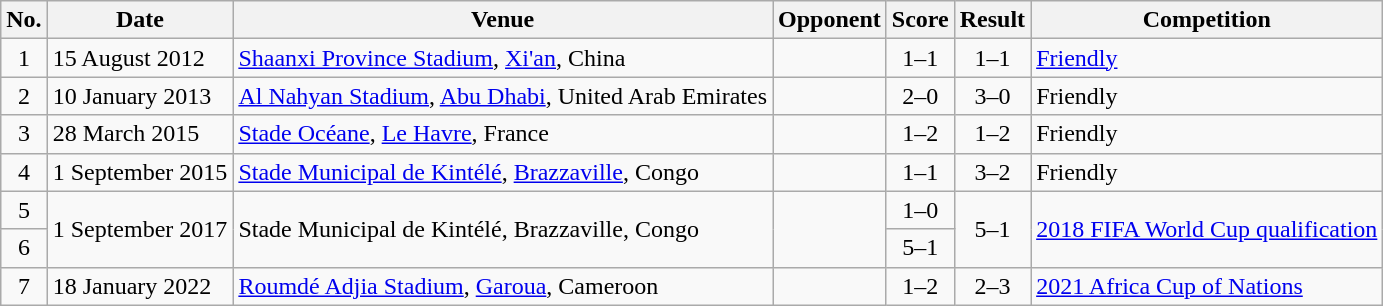<table class="wikitable sortable">
<tr>
<th scope="col">No.</th>
<th scope="col">Date</th>
<th scope="col">Venue</th>
<th scope="col">Opponent</th>
<th scope="col">Score</th>
<th scope="col">Result</th>
<th scope="col">Competition</th>
</tr>
<tr>
<td align="center">1</td>
<td>15 August 2012</td>
<td><a href='#'>Shaanxi Province Stadium</a>, <a href='#'>Xi'an</a>, China</td>
<td></td>
<td align="center">1–1</td>
<td align="center">1–1</td>
<td><a href='#'>Friendly</a></td>
</tr>
<tr>
<td align="center">2</td>
<td>10 January 2013</td>
<td><a href='#'>Al Nahyan Stadium</a>, <a href='#'>Abu Dhabi</a>, United Arab Emirates</td>
<td></td>
<td align="center">2–0</td>
<td align="center">3–0</td>
<td>Friendly</td>
</tr>
<tr>
<td align="center">3</td>
<td>28 March 2015</td>
<td><a href='#'>Stade Océane</a>, <a href='#'>Le Havre</a>, France</td>
<td></td>
<td align="center">1–2</td>
<td align="center">1–2</td>
<td>Friendly</td>
</tr>
<tr>
<td align="center">4</td>
<td>1 September 2015</td>
<td><a href='#'>Stade Municipal de Kintélé</a>, <a href='#'>Brazzaville</a>, Congo</td>
<td></td>
<td align="center">1–1</td>
<td align="center">3–2</td>
<td>Friendly</td>
</tr>
<tr>
<td align="center">5</td>
<td rowspan="2">1 September 2017</td>
<td rowspan="2">Stade Municipal de Kintélé, Brazzaville, Congo</td>
<td rowspan="2"></td>
<td align="center">1–0</td>
<td rowspan="2" style="text-align:center">5–1</td>
<td rowspan="2"><a href='#'>2018 FIFA World Cup qualification</a></td>
</tr>
<tr>
<td align="center">6</td>
<td align="center">5–1</td>
</tr>
<tr>
<td align="center">7</td>
<td>18 January 2022</td>
<td><a href='#'>Roumdé Adjia Stadium</a>, <a href='#'>Garoua</a>, Cameroon</td>
<td></td>
<td align="center">1–2</td>
<td align="center">2–3</td>
<td><a href='#'>2021 Africa Cup of Nations</a></td>
</tr>
</table>
